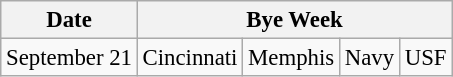<table class="wikitable" style="font-size:95%;">
<tr>
<th>Date</th>
<th colspan="4">Bye Week</th>
</tr>
<tr>
<td>September 21</td>
<td>Cincinnati</td>
<td>Memphis</td>
<td>Navy</td>
<td>USF</td>
</tr>
</table>
